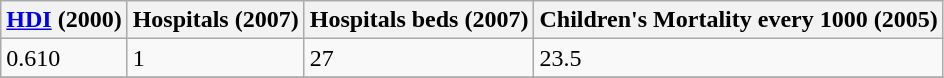<table class="wikitable" border="1">
<tr>
<th><a href='#'>HDI</a> (2000)</th>
<th>Hospitals (2007)</th>
<th>Hospitals beds (2007)</th>
<th>Children's Mortality every 1000 (2005)</th>
</tr>
<tr>
<td>0.610</td>
<td>1</td>
<td>27</td>
<td>23.5</td>
</tr>
<tr>
</tr>
</table>
